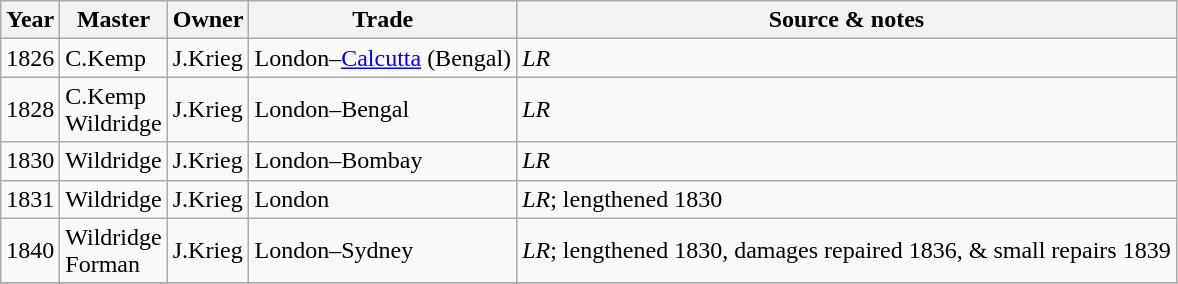<table class=" wikitable">
<tr>
<th>Year</th>
<th>Master</th>
<th>Owner</th>
<th>Trade</th>
<th>Source & notes</th>
</tr>
<tr>
<td>1826</td>
<td>C.Kemp</td>
<td>J.Krieg</td>
<td>London–<a href='#'>Calcutta</a> (Bengal)</td>
<td><em>LR</em></td>
</tr>
<tr>
<td>1828</td>
<td>C.Kemp<br>Wildridge</td>
<td>J.Krieg</td>
<td>London–Bengal</td>
<td><em>LR</em></td>
</tr>
<tr>
<td>1830</td>
<td>Wildridge</td>
<td>J.Krieg</td>
<td>London–Bombay</td>
<td><em>LR</em></td>
</tr>
<tr>
<td>1831</td>
<td>Wildridge</td>
<td>J.Krieg</td>
<td>London</td>
<td><em>LR</em>; lengthened 1830</td>
</tr>
<tr>
<td>1840</td>
<td>Wildridge<br>Forman</td>
<td>J.Krieg</td>
<td>London–Sydney</td>
<td><em>LR</em>; lengthened 1830, damages repaired 1836, & small repairs 1839</td>
</tr>
<tr>
</tr>
</table>
